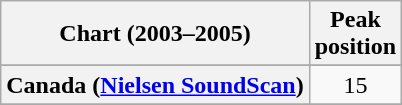<table class="wikitable sortable plainrowheaders" style="text-align:center">
<tr>
<th scope="col">Chart (2003–2005)</th>
<th scope="col">Peak<br>position</th>
</tr>
<tr>
</tr>
<tr>
<th scope="row">Canada (<a href='#'>Nielsen SoundScan</a>)</th>
<td>15</td>
</tr>
<tr>
</tr>
</table>
